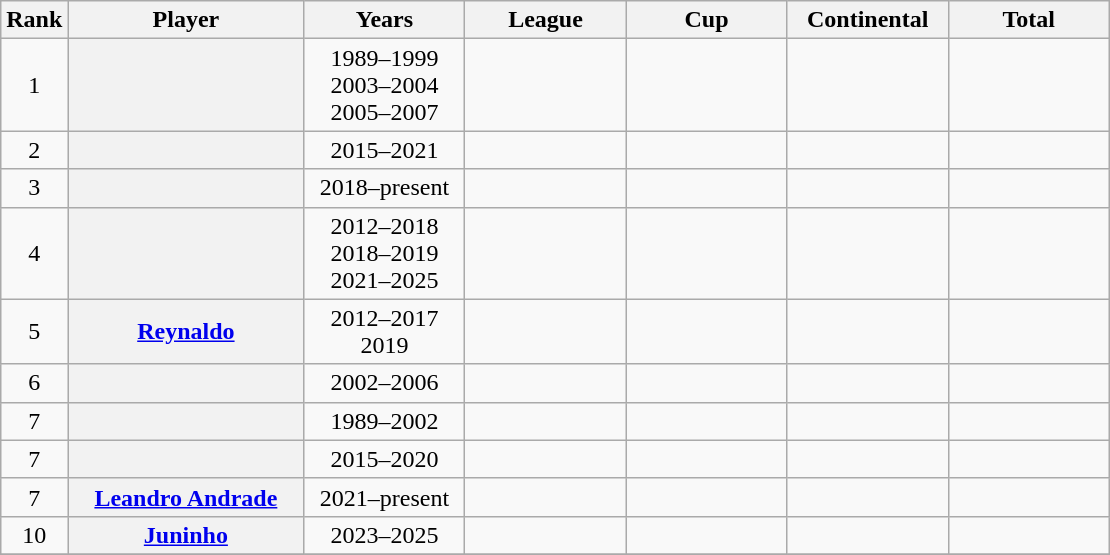<table class="wikitable plainrowheaders sortable" style="text-align: center;">
<tr>
<th scope=col>Rank</th>
<th scope=col width="150px">Player</th>
<th scope=col width="100px">Years</th>
<th scope=col width="100px">League</th>
<th scope=col width="100px">Cup</th>
<th scope=col width="100px">Continental</th>
<th scope=col width="100px">Total</th>
</tr>
<tr>
<td>1</td>
<th scope=row> </th>
<td>1989–1999<br>2003–2004<br>2005–2007</td>
<td></td>
<td></td>
<td></td>
<td></td>
</tr>
<tr>
<td>2</td>
<th scope=row> </th>
<td>2015–2021</td>
<td></td>
<td></td>
<td></td>
<td></td>
</tr>
<tr>
<td>3</td>
<th scope=row> <strong></strong></th>
<td>2018–present</td>
<td></td>
<td></td>
<td></td>
<td></td>
</tr>
<tr>
<td>4</td>
<th scope=row> </th>
<td>2012–2018<br>2018–2019<br>2021–2025</td>
<td></td>
<td></td>
<td></td>
<td></td>
</tr>
<tr>
<td>5</td>
<th scope=row> <a href='#'>Reynaldo</a></th>
<td>2012–2017<br>2019</td>
<td></td>
<td></td>
<td></td>
<td></td>
</tr>
<tr>
<td>6</td>
<th scope=row> </th>
<td>2002–2006</td>
<td></td>
<td></td>
<td></td>
<td></td>
</tr>
<tr>
<td>7</td>
<th scope=row> </th>
<td>1989–2002</td>
<td></td>
<td></td>
<td></td>
<td></td>
</tr>
<tr>
<td>7</td>
<th scope=row> </th>
<td>2015–2020</td>
<td></td>
<td></td>
<td></td>
<td></td>
</tr>
<tr>
<td>7</td>
<th scope=row> <strong><a href='#'>Leandro Andrade</a></strong></th>
<td>2021–present</td>
<td></td>
<td></td>
<td></td>
<td></td>
</tr>
<tr>
<td>10</td>
<th scope=row> <a href='#'>Juninho</a></th>
<td>2023–2025</td>
<td></td>
<td></td>
<td></td>
<td></td>
</tr>
<tr>
</tr>
</table>
